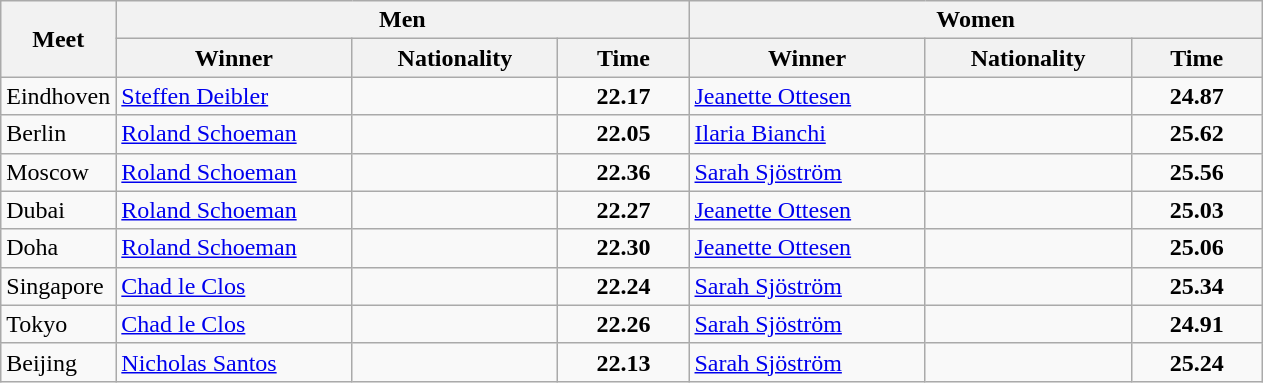<table class="wikitable">
<tr>
<th rowspan="2">Meet</th>
<th colspan="3">Men</th>
<th colspan="3">Women</th>
</tr>
<tr>
<th width=150>Winner</th>
<th width=130>Nationality</th>
<th width=80>Time</th>
<th width=150>Winner</th>
<th width=130>Nationality</th>
<th width=80>Time</th>
</tr>
<tr>
<td>Eindhoven</td>
<td><a href='#'>Steffen Deibler</a></td>
<td></td>
<td align=center><strong>22.17</strong></td>
<td><a href='#'>Jeanette Ottesen</a></td>
<td></td>
<td align=center><strong>24.87</strong></td>
</tr>
<tr>
<td>Berlin</td>
<td><a href='#'>Roland Schoeman</a></td>
<td></td>
<td align=center><strong>22.05</strong></td>
<td><a href='#'>Ilaria Bianchi</a></td>
<td></td>
<td align=center><strong>25.62</strong></td>
</tr>
<tr>
<td>Moscow</td>
<td><a href='#'>Roland Schoeman</a></td>
<td></td>
<td align=center><strong>22.36</strong></td>
<td><a href='#'>Sarah Sjöström</a></td>
<td></td>
<td align=center><strong>25.56</strong></td>
</tr>
<tr>
<td>Dubai</td>
<td><a href='#'>Roland Schoeman</a></td>
<td></td>
<td align=center><strong>22.27</strong></td>
<td><a href='#'>Jeanette Ottesen</a></td>
<td></td>
<td align=center><strong>25.03</strong></td>
</tr>
<tr>
<td>Doha</td>
<td><a href='#'>Roland Schoeman</a></td>
<td></td>
<td align=center><strong>22.30</strong></td>
<td><a href='#'>Jeanette Ottesen</a></td>
<td></td>
<td align=center><strong>25.06</strong></td>
</tr>
<tr>
<td>Singapore</td>
<td><a href='#'>Chad le Clos</a></td>
<td></td>
<td align=center><strong>22.24</strong></td>
<td><a href='#'>Sarah Sjöström</a></td>
<td></td>
<td align=center><strong>25.34</strong></td>
</tr>
<tr>
<td>Tokyo</td>
<td><a href='#'>Chad le Clos</a></td>
<td></td>
<td align=center><strong>22.26</strong></td>
<td><a href='#'>Sarah Sjöström</a></td>
<td></td>
<td align=center><strong>24.91</strong></td>
</tr>
<tr>
<td>Beijing</td>
<td><a href='#'>Nicholas Santos</a></td>
<td></td>
<td align=center><strong>22.13</strong></td>
<td><a href='#'>Sarah Sjöström</a></td>
<td></td>
<td align=center><strong>25.24</strong></td>
</tr>
</table>
